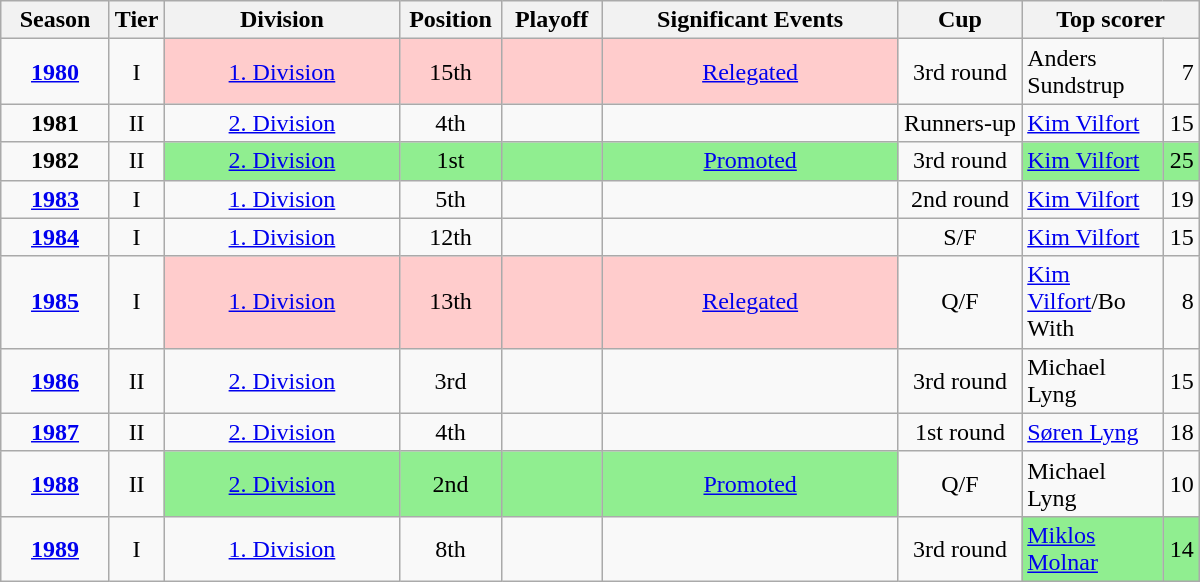<table class="wikitable"  style="text-align:center; width:800px;">
<tr>
<th style="width:65px;">Season</th>
<th style="width:25px;">Tier</th>
<th style="width:150px;">Division</th>
<th style="width:60px;">Position</th>
<th style="width:60px;">Playoff</th>
<th style="width:190px;">Significant Events</th>
<th style="width:75px;">Cup</th>
<th colspan="2" style="width:180px;">Top scorer</th>
</tr>
<tr>
<td><strong><a href='#'>1980</a></strong></td>
<td>I</td>
<td style="background:#fcc;"><a href='#'>1. Division</a></td>
<td style="background:#fcc;">15th</td>
<td style="background:#fcc;"></td>
<td style="background:#fcc;"><a href='#'>Relegated</a></td>
<td>3rd round</td>
<td align=left>Anders Sundstrup</td>
<td align=right>7</td>
</tr>
<tr>
<td><strong>1981</strong></td>
<td>II</td>
<td><a href='#'>2. Division</a></td>
<td>4th</td>
<td></td>
<td></td>
<td>Runners-up</td>
<td align=left><a href='#'>Kim Vilfort</a></td>
<td align=right>15</td>
</tr>
<tr>
<td><strong>1982</strong></td>
<td>II</td>
<td style="background: #90EE90;"><a href='#'>2. Division</a></td>
<td style="background: #90EE90;">1st</td>
<td style="background: #90EE90;"></td>
<td style="background: #90EE90;"><a href='#'>Promoted</a></td>
<td>3rd round</td>
<td style="text-align:left; background:#90ee90;"><a href='#'>Kim Vilfort</a></td>
<td style="text-align:right; background:#90ee90;">25</td>
</tr>
<tr>
<td><strong><a href='#'>1983</a></strong></td>
<td>I</td>
<td><a href='#'>1. Division</a></td>
<td>5th</td>
<td></td>
<td></td>
<td>2nd round</td>
<td align=left><a href='#'>Kim Vilfort</a></td>
<td align=right>19</td>
</tr>
<tr>
<td><strong><a href='#'>1984</a></strong></td>
<td>I</td>
<td><a href='#'>1. Division</a></td>
<td>12th</td>
<td></td>
<td></td>
<td>S/F</td>
<td align=left><a href='#'>Kim Vilfort</a></td>
<td align=right>15</td>
</tr>
<tr>
<td><strong><a href='#'>1985</a></strong></td>
<td>I</td>
<td style="background:#fcc;"><a href='#'>1. Division</a></td>
<td style="background:#fcc;">13th</td>
<td style="background:#fcc;"></td>
<td style="background:#fcc;"><a href='#'>Relegated</a></td>
<td>Q/F</td>
<td align=left><a href='#'>Kim Vilfort</a>/Bo With</td>
<td align=right>8</td>
</tr>
<tr>
<td><strong><a href='#'>1986</a></strong></td>
<td>II</td>
<td><a href='#'>2. Division</a></td>
<td>3rd</td>
<td></td>
<td></td>
<td>3rd round</td>
<td align=left>Michael Lyng</td>
<td align=right>15</td>
</tr>
<tr>
<td><strong><a href='#'>1987</a></strong></td>
<td>II</td>
<td><a href='#'>2. Division</a></td>
<td>4th</td>
<td></td>
<td></td>
<td>1st round</td>
<td align=left><a href='#'>Søren Lyng</a></td>
<td align=right>18</td>
</tr>
<tr>
<td><strong><a href='#'>1988</a></strong></td>
<td>II</td>
<td style="background: #90EE90;"><a href='#'>2. Division</a></td>
<td style="background: #90EE90;">2nd</td>
<td style="background: #90EE90;"></td>
<td style="background: #90EE90;"><a href='#'>Promoted</a></td>
<td>Q/F</td>
<td align=left>Michael Lyng</td>
<td align=right>10</td>
</tr>
<tr>
<td><strong><a href='#'>1989</a></strong></td>
<td>I</td>
<td><a href='#'>1. Division</a></td>
<td>8th</td>
<td></td>
<td></td>
<td>3rd round</td>
<td style="text-align:left; background:#90ee90;"><a href='#'>Miklos Molnar</a></td>
<td style="text-align:right; background:#90ee90;">14</td>
</tr>
</table>
